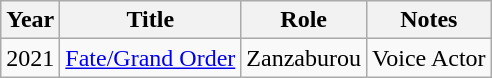<table class="wikitable sortable">
<tr>
<th>Year</th>
<th>Title</th>
<th>Role</th>
<th>Notes</th>
</tr>
<tr>
<td>2021</td>
<td><a href='#'>Fate/Grand Order</a></td>
<td>Zanzaburou</td>
<td>Voice Actor</td>
</tr>
</table>
